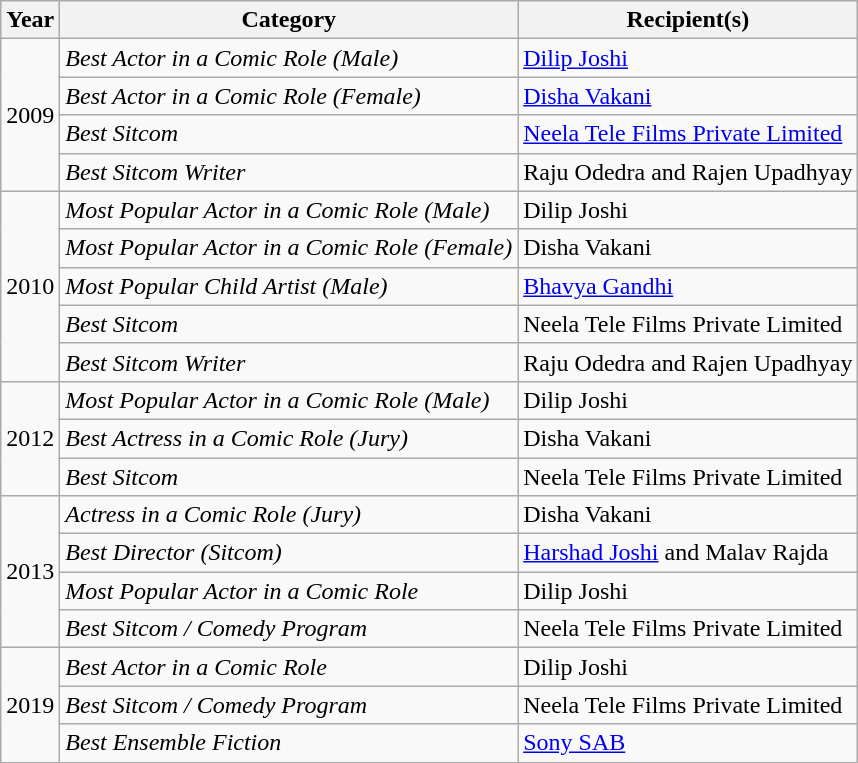<table class="wikitable">
<tr>
<th>Year</th>
<th>Category</th>
<th>Recipient(s)</th>
</tr>
<tr>
<td rowspan="4">2009</td>
<td><em>Best Actor in a Comic Role (Male)</em></td>
<td><a href='#'>Dilip Joshi</a></td>
</tr>
<tr>
<td><em>Best Actor in a Comic Role (Female)</em></td>
<td><a href='#'>Disha Vakani</a></td>
</tr>
<tr>
<td><em>Best Sitcom</em></td>
<td><a href='#'>Neela Tele Films Private Limited</a></td>
</tr>
<tr>
<td><em>Best Sitcom Writer</em></td>
<td>Raju Odedra and Rajen Upadhyay</td>
</tr>
<tr>
<td rowspan="5">2010</td>
<td><em>Most Popular Actor in a Comic Role (Male)</em></td>
<td>Dilip Joshi</td>
</tr>
<tr>
<td><em>Most Popular Actor in a Comic Role (Female)</em></td>
<td>Disha Vakani</td>
</tr>
<tr>
<td><em>Most Popular Child Artist (Male)</em></td>
<td><a href='#'>Bhavya Gandhi</a></td>
</tr>
<tr>
<td><em>Best Sitcom</em></td>
<td>Neela Tele Films Private Limited</td>
</tr>
<tr>
<td><em>Best Sitcom Writer</em></td>
<td>Raju Odedra and Rajen Upadhyay</td>
</tr>
<tr>
<td rowspan="3">2012</td>
<td><em>Most Popular Actor in a Comic Role (Male)</em></td>
<td>Dilip Joshi</td>
</tr>
<tr>
<td><em>Best Actress in a Comic Role (Jury)</em></td>
<td>Disha Vakani</td>
</tr>
<tr>
<td><em>Best Sitcom</em></td>
<td>Neela Tele Films Private Limited</td>
</tr>
<tr>
<td rowspan="4">2013</td>
<td><em> Actress in a Comic Role (Jury)</em></td>
<td>Disha Vakani</td>
</tr>
<tr>
<td><em>Best Director (Sitcom)</em></td>
<td><a href='#'>Harshad Joshi</a> and Malav Rajda</td>
</tr>
<tr>
<td><em>Most Popular Actor in a Comic Role</em></td>
<td>Dilip Joshi</td>
</tr>
<tr>
<td><em>Best Sitcom / Comedy Program</em></td>
<td>Neela Tele Films Private Limited</td>
</tr>
<tr>
<td rowspan="3">2019</td>
<td><em>Best Actor in a Comic Role</em></td>
<td>Dilip Joshi</td>
</tr>
<tr>
<td><em>Best Sitcom / Comedy Program</em></td>
<td>Neela Tele Films Private Limited</td>
</tr>
<tr>
<td><em>Best Ensemble Fiction</em></td>
<td><a href='#'>Sony SAB</a></td>
</tr>
</table>
